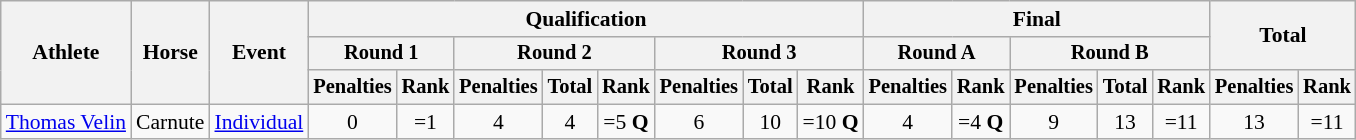<table class="wikitable" style="font-size:90%">
<tr>
<th rowspan="3">Athlete</th>
<th rowspan="3">Horse</th>
<th rowspan="3">Event</th>
<th colspan="8">Qualification</th>
<th colspan="5">Final</th>
<th rowspan=2 colspan="2">Total</th>
</tr>
<tr style="font-size:95%">
<th colspan="2">Round 1</th>
<th colspan="3">Round 2</th>
<th colspan="3">Round 3</th>
<th colspan="2">Round A</th>
<th colspan="3">Round B</th>
</tr>
<tr style="font-size:95%">
<th>Penalties</th>
<th>Rank</th>
<th>Penalties</th>
<th>Total</th>
<th>Rank</th>
<th>Penalties</th>
<th>Total</th>
<th>Rank</th>
<th>Penalties</th>
<th>Rank</th>
<th>Penalties</th>
<th>Total</th>
<th>Rank</th>
<th>Penalties</th>
<th>Rank</th>
</tr>
<tr align=center>
<td align=left><a href='#'>Thomas Velin</a></td>
<td align=left>Carnute</td>
<td align=left><a href='#'>Individual</a></td>
<td>0</td>
<td>=1</td>
<td>4</td>
<td>4</td>
<td>=5 <strong>Q</strong></td>
<td>6</td>
<td>10</td>
<td>=10 <strong>Q</strong></td>
<td>4</td>
<td>=4 <strong>Q</strong></td>
<td>9</td>
<td>13</td>
<td>=11</td>
<td>13</td>
<td>=11</td>
</tr>
</table>
